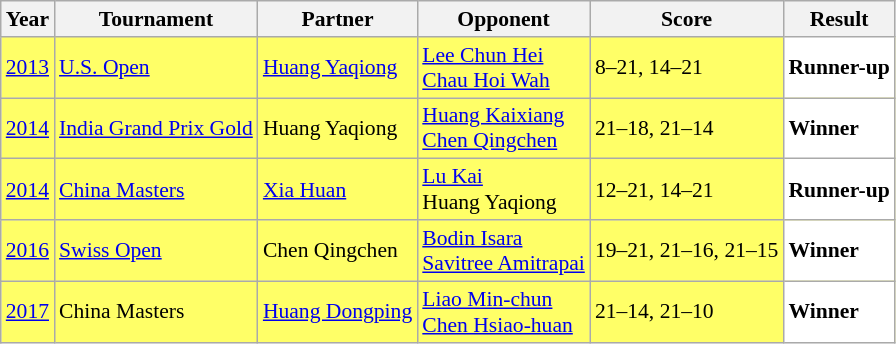<table class="sortable wikitable" style="font-size: 90%;">
<tr>
<th>Year</th>
<th>Tournament</th>
<th>Partner</th>
<th>Opponent</th>
<th>Score</th>
<th>Result</th>
</tr>
<tr style="background:#FFFF67">
<td align="center"><a href='#'>2013</a></td>
<td align="left"><a href='#'>U.S. Open</a></td>
<td align="left"> <a href='#'>Huang Yaqiong</a></td>
<td align="left"> <a href='#'>Lee Chun Hei</a> <br>  <a href='#'>Chau Hoi Wah</a></td>
<td align="left">8–21, 14–21</td>
<td style="text-align:left; background:white"> <strong>Runner-up</strong></td>
</tr>
<tr style="background:#FFFF67">
<td align="center"><a href='#'>2014</a></td>
<td align="left"><a href='#'>India Grand Prix Gold</a></td>
<td align="left"> Huang Yaqiong</td>
<td align="left"> <a href='#'>Huang Kaixiang</a> <br>  <a href='#'>Chen Qingchen</a></td>
<td align="left">21–18, 21–14</td>
<td style="text-align:left; background:white"> <strong>Winner</strong></td>
</tr>
<tr style="background:#FFFF67">
<td align="center"><a href='#'>2014</a></td>
<td align="left"><a href='#'>China Masters</a></td>
<td align="left"> <a href='#'>Xia Huan</a></td>
<td align="left"> <a href='#'>Lu Kai</a> <br>  Huang Yaqiong</td>
<td align="left">12–21, 14–21</td>
<td style="text-align:left; background:white"> <strong>Runner-up</strong></td>
</tr>
<tr style="background:#FFFF67">
<td align="center"><a href='#'>2016</a></td>
<td align="left"><a href='#'>Swiss Open</a></td>
<td align="left"> Chen Qingchen</td>
<td align="left"> <a href='#'>Bodin Isara</a> <br>  <a href='#'>Savitree Amitrapai</a></td>
<td align="left">19–21, 21–16, 21–15</td>
<td style="text-align:left; background:white"> <strong>Winner</strong></td>
</tr>
<tr style="background:#FFFF67">
<td align="center"><a href='#'>2017</a></td>
<td align="left">China Masters</td>
<td align="left"> <a href='#'>Huang Dongping</a></td>
<td align="left"> <a href='#'>Liao Min-chun</a> <br>  <a href='#'>Chen Hsiao-huan</a></td>
<td align="left">21–14, 21–10</td>
<td style="text-align:left; background:white"> <strong>Winner</strong></td>
</tr>
</table>
